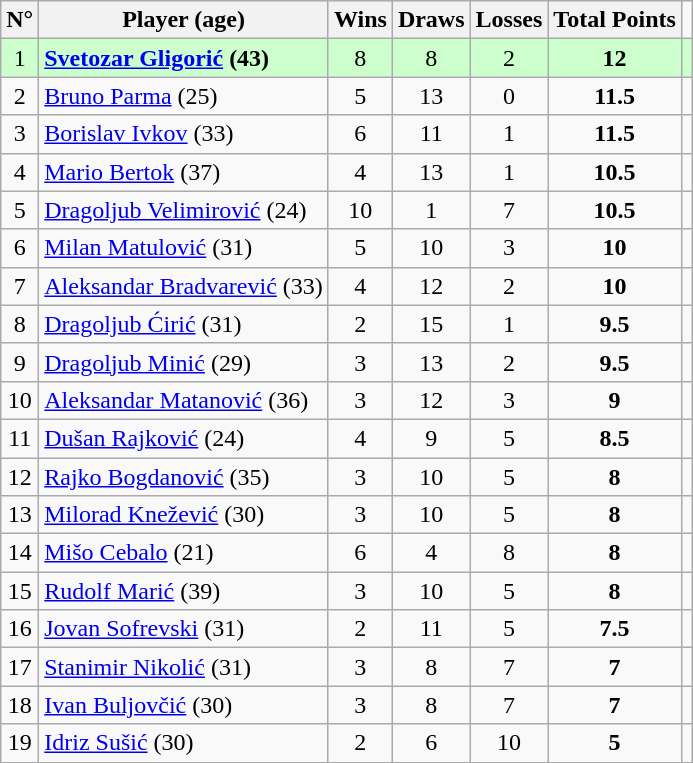<table class="wikitable" border="1">
<tr>
<th>N°</th>
<th>Player (age)</th>
<th>Wins</th>
<th>Draws</th>
<th>Losses</th>
<th>Total Points</th>
</tr>
<tr align=center style="background:#ccffcc;">
<td>1</td>
<td align=left> <strong><a href='#'>Svetozar Gligorić</a> (43)</strong></td>
<td>8</td>
<td>8</td>
<td>2</td>
<td><strong>12</strong></td>
<td align=center></td>
</tr>
<tr align=center>
<td>2</td>
<td align=left> <a href='#'>Bruno Parma</a> (25)</td>
<td>5</td>
<td>13</td>
<td>0</td>
<td><strong>11.5</strong></td>
<td align=center></td>
</tr>
<tr align=center>
<td>3</td>
<td align=left> <a href='#'>Borislav Ivkov</a> (33)</td>
<td>6</td>
<td>11</td>
<td>1</td>
<td><strong>11.5</strong></td>
<td align=center></td>
</tr>
<tr align=center>
<td>4</td>
<td align=left> <a href='#'>Mario Bertok</a> (37)</td>
<td>4</td>
<td>13</td>
<td>1</td>
<td><strong>10.5</strong></td>
<td align=center></td>
</tr>
<tr align=center>
<td>5</td>
<td align=left> <a href='#'>Dragoljub Velimirović</a> (24)</td>
<td>10</td>
<td>1</td>
<td>7</td>
<td><strong>10.5</strong></td>
<td align=center></td>
</tr>
<tr align=center>
<td>6</td>
<td align=left> <a href='#'>Milan Matulović</a> (31)</td>
<td>5</td>
<td>10</td>
<td>3</td>
<td><strong>10</strong></td>
<td align=center></td>
</tr>
<tr align=center>
<td>7</td>
<td align=left> <a href='#'>Aleksandar Bradvarević</a> (33)</td>
<td>4</td>
<td>12</td>
<td>2</td>
<td><strong>10</strong></td>
<td align=center></td>
</tr>
<tr align=center>
<td>8</td>
<td align=left> <a href='#'>Dragoljub Ćirić</a> (31)</td>
<td>2</td>
<td>15</td>
<td>1</td>
<td><strong>9.5</strong></td>
<td align=center></td>
</tr>
<tr align=center>
<td>9</td>
<td align=left> <a href='#'>Dragoljub Minić</a> (29)</td>
<td>3</td>
<td>13</td>
<td>2</td>
<td><strong>9.5</strong></td>
<td align=center></td>
</tr>
<tr align=center>
<td>10</td>
<td align=left> <a href='#'>Aleksandar Matanović</a> (36)</td>
<td>3</td>
<td>12</td>
<td>3</td>
<td><strong>9</strong></td>
<td align=center></td>
</tr>
<tr align=center>
<td>11</td>
<td align=left> <a href='#'>Dušan Rajković</a> (24)</td>
<td>4</td>
<td>9</td>
<td>5</td>
<td><strong>8.5</strong></td>
<td align=center></td>
</tr>
<tr align=center>
<td>12</td>
<td align=left> <a href='#'>Rajko Bogdanović</a> (35)</td>
<td>3</td>
<td>10</td>
<td>5</td>
<td><strong>8</strong></td>
<td align=center></td>
</tr>
<tr align=center>
<td>13</td>
<td align=left> <a href='#'>Milorad Knežević</a> (30)</td>
<td>3</td>
<td>10</td>
<td>5</td>
<td><strong>8</strong></td>
<td align=center></td>
</tr>
<tr align=center>
<td>14</td>
<td align=left> <a href='#'>Mišo Cebalo</a> (21)</td>
<td>6</td>
<td>4</td>
<td>8</td>
<td><strong>8</strong></td>
<td align=center></td>
</tr>
<tr align=center>
<td>15</td>
<td align=left> <a href='#'>Rudolf Marić</a> (39)</td>
<td>3</td>
<td>10</td>
<td>5</td>
<td><strong>8</strong></td>
<td align=center></td>
</tr>
<tr align=center>
<td>16</td>
<td align=left> <a href='#'>Jovan Sofrevski</a> (31)</td>
<td>2</td>
<td>11</td>
<td>5</td>
<td><strong>7.5</strong></td>
<td align=center></td>
</tr>
<tr align=center>
<td>17</td>
<td align=left> <a href='#'>Stanimir Nikolić</a> (31)</td>
<td>3</td>
<td>8</td>
<td>7</td>
<td><strong>7</strong></td>
<td align=center></td>
</tr>
<tr align=center>
<td>18</td>
<td align=left> <a href='#'>Ivan Buljovčić</a> (30)</td>
<td>3</td>
<td>8</td>
<td>7</td>
<td><strong>7</strong></td>
<td align=center></td>
</tr>
<tr align=center>
<td>19</td>
<td align=left> <a href='#'>Idriz Sušić</a> (30)</td>
<td>2</td>
<td>6</td>
<td>10</td>
<td><strong>5</strong></td>
<td align=center></td>
</tr>
<tr align=center>
</tr>
</table>
